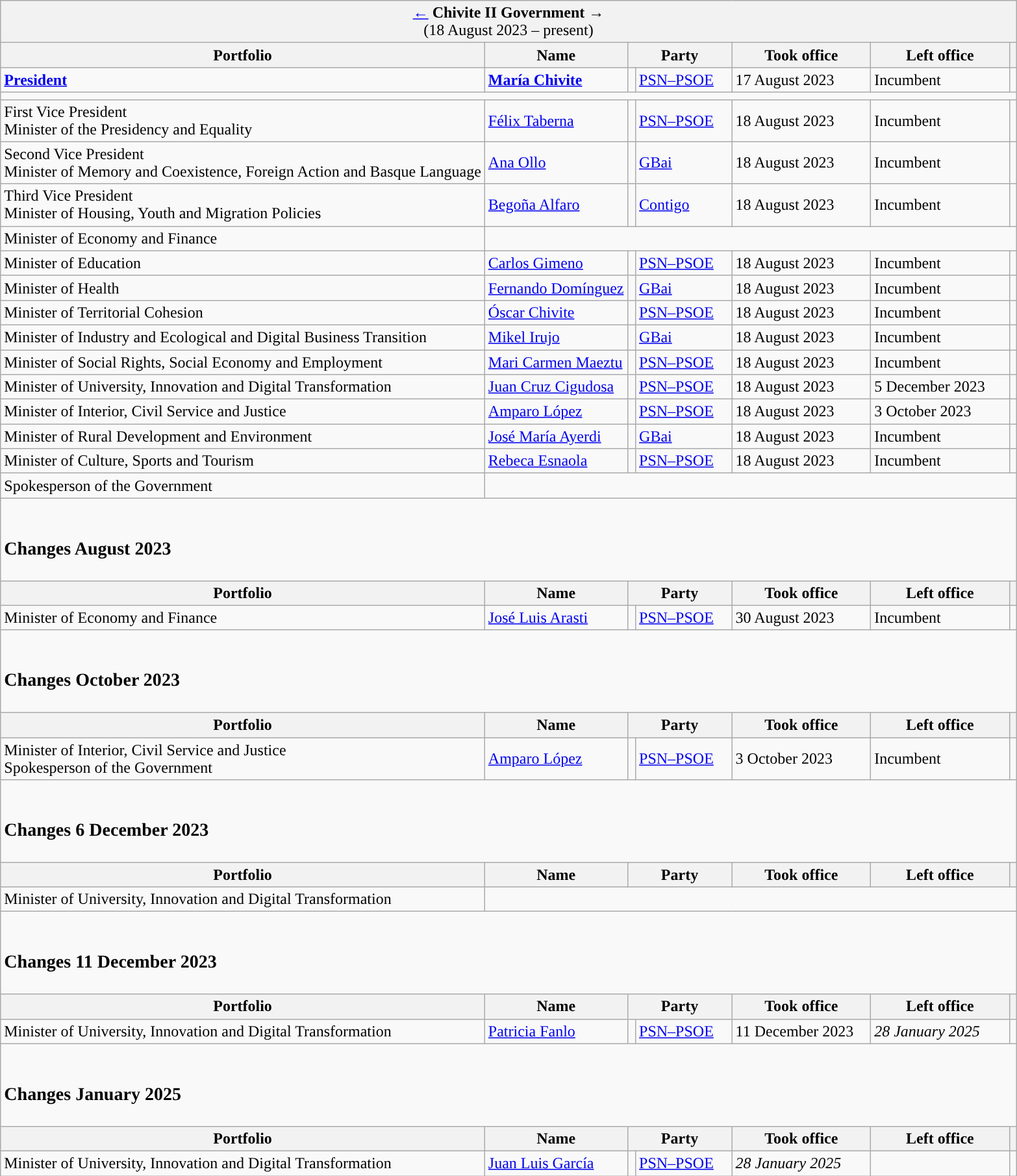<table class="wikitable">
<tr>
<td colspan="7" bgcolor="#F2F2F2" align="center"><a href='#'>←</a> <strong>Chivite II Government</strong> →<br>(18 August 2023 – present)</td>
</tr>
<tr>
<th>Portfolio</th>
<th>Name</th>
<th width="100px" colspan="2">Party</th>
<th width="135px">Took office</th>
<th width="135px">Left office</th>
<th></th>
</tr>
<tr>
<td><strong><a href='#'>President</a></strong></td>
<td><strong><a href='#'>María Chivite</a></strong></td>
<td width="1" style="color:inherit;background:"></td>
<td><a href='#'>PSN–PSOE</a></td>
<td>17 August 2023</td>
<td>Incumbent</td>
<td align="center"></td>
</tr>
<tr>
<td colspan="7"></td>
</tr>
<tr>
<td>First Vice President<br>Minister of the Presidency and Equality</td>
<td><a href='#'>Félix Taberna</a></td>
<td style="color:inherit;background:"></td>
<td><a href='#'>PSN–PSOE</a></td>
<td>18 August 2023</td>
<td>Incumbent</td>
<td align="center"><br></td>
</tr>
<tr>
<td>Second Vice President<br>Minister of Memory and Coexistence, Foreign Action and Basque Language</td>
<td><a href='#'>Ana Ollo</a></td>
<td style="color:inherit;background:"></td>
<td><a href='#'>GBai</a> </td>
<td>18 August 2023</td>
<td>Incumbent</td>
<td align="center"><br></td>
</tr>
<tr>
<td>Third Vice President<br>Minister of Housing, Youth and Migration Policies</td>
<td><a href='#'>Begoña Alfaro</a></td>
<td style="color:inherit;background:"></td>
<td><a href='#'>Contigo</a> </td>
<td>18 August 2023</td>
<td>Incumbent</td>
<td align="center"><br></td>
</tr>
<tr>
<td>Minister of Economy and Finance</td>
<td colspan="6"></td>
</tr>
<tr>
<td>Minister of Education</td>
<td><a href='#'>Carlos Gimeno</a></td>
<td style="color:inherit;background:"></td>
<td><a href='#'>PSN–PSOE</a></td>
<td>18 August 2023</td>
<td>Incumbent</td>
<td align="center"></td>
</tr>
<tr>
<td>Minister of Health</td>
<td><a href='#'>Fernando Domínguez</a></td>
<td style="color:inherit;background:"></td>
<td><a href='#'>GBai</a> </td>
<td>18 August 2023</td>
<td>Incumbent</td>
<td align="center"></td>
</tr>
<tr>
<td>Minister of Territorial Cohesion</td>
<td><a href='#'>Óscar Chivite</a></td>
<td style="color:inherit;background:"></td>
<td><a href='#'>PSN–PSOE</a></td>
<td>18 August 2023</td>
<td>Incumbent</td>
<td align="center"></td>
</tr>
<tr>
<td>Minister of Industry and Ecological and Digital Business Transition</td>
<td><a href='#'>Mikel Irujo</a></td>
<td style="color:inherit;background:"></td>
<td><a href='#'>GBai</a> </td>
<td>18 August 2023</td>
<td>Incumbent</td>
<td align="center"></td>
</tr>
<tr>
<td>Minister of Social Rights, Social Economy and Employment</td>
<td><a href='#'>Mari Carmen Maeztu</a></td>
<td style="color:inherit;background:"></td>
<td><a href='#'>PSN–PSOE</a></td>
<td>18 August 2023</td>
<td>Incumbent</td>
<td align="center"></td>
</tr>
<tr>
<td>Minister of University, Innovation and Digital Transformation</td>
<td><a href='#'>Juan Cruz Cigudosa</a></td>
<td style="color:inherit;background:"></td>
<td><a href='#'>PSN–PSOE</a></td>
<td>18 August 2023</td>
<td>5 December 2023</td>
<td align="center"></td>
</tr>
<tr>
<td>Minister of Interior, Civil Service and Justice</td>
<td><a href='#'>Amparo López</a></td>
<td style="color:inherit;background:"></td>
<td><a href='#'>PSN–PSOE</a></td>
<td>18 August 2023</td>
<td>3 October 2023</td>
<td align="center"></td>
</tr>
<tr>
<td>Minister of Rural Development and Environment</td>
<td><a href='#'>José María Ayerdi</a></td>
<td style="color:inherit;background:"></td>
<td><a href='#'>GBai</a> </td>
<td>18 August 2023</td>
<td>Incumbent</td>
<td align="center"></td>
</tr>
<tr>
<td>Minister of Culture, Sports and Tourism</td>
<td><a href='#'>Rebeca Esnaola</a></td>
<td style="color:inherit;background:"></td>
<td><a href='#'>PSN–PSOE</a> </td>
<td>18 August 2023</td>
<td>Incumbent</td>
<td align="center"></td>
</tr>
<tr>
<td>Spokesperson of the Government</td>
<td colspan="6"></td>
</tr>
<tr>
<td colspan="7"><br><h3>Changes August 2023</h3></td>
</tr>
<tr>
<th>Portfolio</th>
<th>Name</th>
<th colspan="2">Party</th>
<th>Took office</th>
<th>Left office</th>
<th></th>
</tr>
<tr>
<td>Minister of Economy and Finance</td>
<td><a href='#'>José Luis Arasti</a></td>
<td style="color:inherit;background:"></td>
<td><a href='#'>PSN–PSOE</a></td>
<td>30 August 2023</td>
<td>Incumbent</td>
<td align="center"></td>
</tr>
<tr>
<td colspan="7"><br><h3>Changes October 2023</h3></td>
</tr>
<tr>
<th>Portfolio</th>
<th>Name</th>
<th colspan="2">Party</th>
<th>Took office</th>
<th>Left office</th>
<th></th>
</tr>
<tr>
<td>Minister of Interior, Civil Service and Justice<br>Spokesperson of the Government</td>
<td><a href='#'>Amparo López</a></td>
<td style="color:inherit;background:"></td>
<td><a href='#'>PSN–PSOE</a></td>
<td>3 October 2023</td>
<td>Incumbent</td>
<td align="center"></td>
</tr>
<tr>
<td colspan="7"><br><h3>Changes 6 December 2023</h3></td>
</tr>
<tr>
<th>Portfolio</th>
<th>Name</th>
<th colspan="2">Party</th>
<th>Took office</th>
<th>Left office</th>
<th></th>
</tr>
<tr>
<td>Minister of University, Innovation and Digital Transformation</td>
<td colspan="6"></td>
</tr>
<tr>
<td colspan="7"><br><h3>Changes 11 December 2023</h3></td>
</tr>
<tr>
<th>Portfolio</th>
<th>Name</th>
<th colspan="2">Party</th>
<th>Took office</th>
<th>Left office</th>
<th></th>
</tr>
<tr>
<td>Minister of University, Innovation and Digital Transformation</td>
<td><a href='#'>Patricia Fanlo</a></td>
<td style="color:inherit;background:"></td>
<td><a href='#'>PSN–PSOE</a></td>
<td>11 December 2023</td>
<td><em>28 January 2025</em></td>
<td align="center"></td>
</tr>
<tr>
<td colspan="7"><br><h3>Changes January 2025</h3></td>
</tr>
<tr>
<th>Portfolio</th>
<th>Name</th>
<th colspan="2">Party</th>
<th>Took office</th>
<th>Left office</th>
<th></th>
</tr>
<tr>
<td>Minister of University, Innovation and Digital Transformation</td>
<td><a href='#'>Juan Luis García</a></td>
<td style="color:inherit;background:"></td>
<td><a href='#'>PSN–PSOE</a></td>
<td><em>28 January 2025</em></td>
<td></td>
<td align="center"></td>
</tr>
</table>
